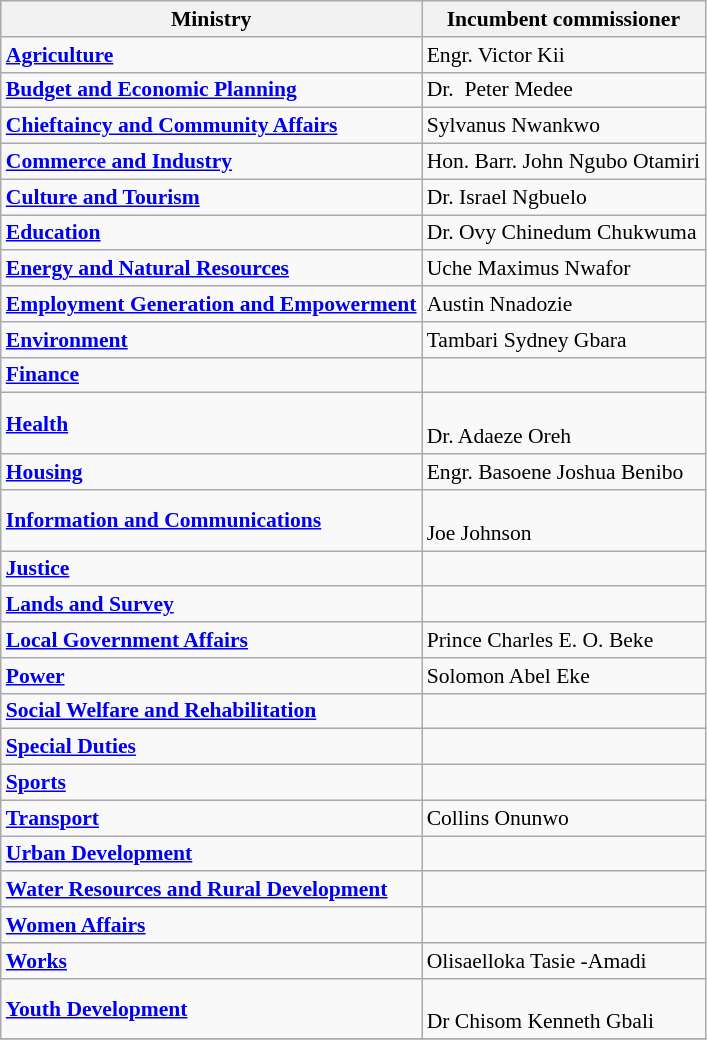<table class="wikitable" style="font-size:90%;">
<tr bgcolor="#ececec">
<th>Ministry</th>
<th>Incumbent commissioner</th>
</tr>
<tr>
<td><strong><a href='#'>Agriculture</a></strong></td>
<td>Engr. Victor Kii</td>
</tr>
<tr>
<td><strong><a href='#'>Budget and Economic Planning</a></strong></td>
<td>Dr.  Peter Medee  </td>
</tr>
<tr>
<td><strong><a href='#'>Chieftaincy and Community Affairs</a></strong></td>
<td>Sylvanus Nwankwo</td>
</tr>
<tr>
<td><strong><a href='#'>Commerce and Industry</a></strong></td>
<td>Hon. Barr. John Ngubo Otamiri</td>
</tr>
<tr>
<td><strong><a href='#'>Culture and Tourism</a></strong></td>
<td>Dr. Israel Ngbuelo</td>
</tr>
<tr>
<td><strong><a href='#'>Education</a></strong></td>
<td>Dr. Ovy Chinedum Chukwuma</td>
</tr>
<tr>
<td><strong><a href='#'>Energy and Natural Resources</a></strong></td>
<td>Uche Maximus Nwafor</td>
</tr>
<tr>
<td><strong><a href='#'>Employment Generation and Empowerment</a></strong></td>
<td>Austin Nnadozie</td>
</tr>
<tr>
<td><strong><a href='#'>Environment</a></strong></td>
<td>Tambari Sydney Gbara</td>
</tr>
<tr>
<td><strong><a href='#'>Finance</a></strong></td>
<td></td>
</tr>
<tr>
<td><strong><a href='#'>Health</a></strong></td>
<td><br>Dr. Adaeze Oreh</td>
</tr>
<tr>
<td><strong><a href='#'>Housing</a></strong></td>
<td>Engr. Basoene Joshua Benibo</td>
</tr>
<tr>
<td><strong><a href='#'>Information and Communications</a></strong></td>
<td><br>Joe Johnson</td>
</tr>
<tr>
<td><strong><a href='#'>Justice</a></strong></td>
<td></td>
</tr>
<tr>
<td><strong><a href='#'>Lands and Survey</a></strong></td>
<td></td>
</tr>
<tr>
<td><strong><a href='#'>Local Government Affairs</a></strong></td>
<td>Prince Charles E. O. Beke</td>
</tr>
<tr>
<td><strong><a href='#'>Power</a></strong></td>
<td>Solomon Abel Eke</td>
</tr>
<tr>
<td><strong><a href='#'>Social Welfare and Rehabilitation</a></strong></td>
<td></td>
</tr>
<tr>
<td><strong><a href='#'>Special Duties</a></strong></td>
<td></td>
</tr>
<tr>
<td><strong><a href='#'>Sports</a></strong></td>
<td></td>
</tr>
<tr>
<td><strong><a href='#'>Transport</a></strong></td>
<td>Collins Onunwo</td>
</tr>
<tr>
<td><strong><a href='#'>Urban Development</a></strong></td>
<td></td>
</tr>
<tr>
<td><strong><a href='#'>Water Resources and Rural Development</a></strong></td>
<td></td>
</tr>
<tr>
<td><strong><a href='#'>Women Affairs</a></strong></td>
<td></td>
</tr>
<tr Dr. Roseline Apawari Uranta>
<td><strong><a href='#'>Works</a></strong></td>
<td>Olisaelloka Tasie -Amadi  </td>
</tr>
<tr>
<td><strong><a href='#'>Youth Development</a></strong></td>
<td><br>Dr Chisom Kenneth Gbali</td>
</tr>
<tr>
</tr>
</table>
